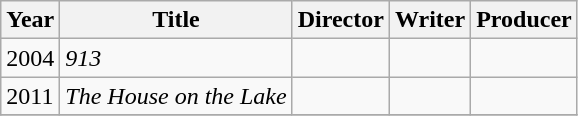<table class="wikitable">
<tr>
<th>Year</th>
<th>Title</th>
<th>Director</th>
<th>Writer</th>
<th>Producer</th>
</tr>
<tr>
<td>2004</td>
<td><em>913</em></td>
<td></td>
<td></td>
<td></td>
</tr>
<tr>
<td>2011</td>
<td><em>The House on the Lake</em></td>
<td></td>
<td></td>
<td></td>
</tr>
<tr>
</tr>
</table>
